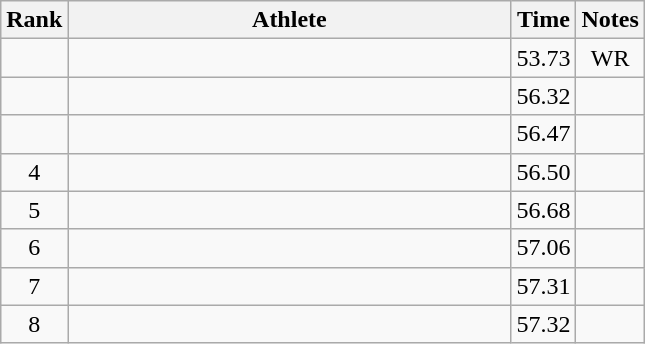<table class="wikitable" style="text-align:center">
<tr>
<th>Rank</th>
<th Style="width:18em">Athlete</th>
<th>Time</th>
<th>Notes</th>
</tr>
<tr>
<td></td>
<td style="text-align:left"></td>
<td>53.73</td>
<td>WR</td>
</tr>
<tr>
<td></td>
<td style="text-align:left"></td>
<td>56.32</td>
<td></td>
</tr>
<tr>
<td></td>
<td style="text-align:left"></td>
<td>56.47</td>
<td></td>
</tr>
<tr>
<td>4</td>
<td style="text-align:left"></td>
<td>56.50</td>
<td></td>
</tr>
<tr>
<td>5</td>
<td style="text-align:left"></td>
<td>56.68</td>
<td></td>
</tr>
<tr>
<td>6</td>
<td style="text-align:left"></td>
<td>57.06</td>
<td></td>
</tr>
<tr>
<td>7</td>
<td style="text-align:left"></td>
<td>57.31</td>
<td></td>
</tr>
<tr>
<td>8</td>
<td style="text-align:left"></td>
<td>57.32</td>
<td></td>
</tr>
</table>
